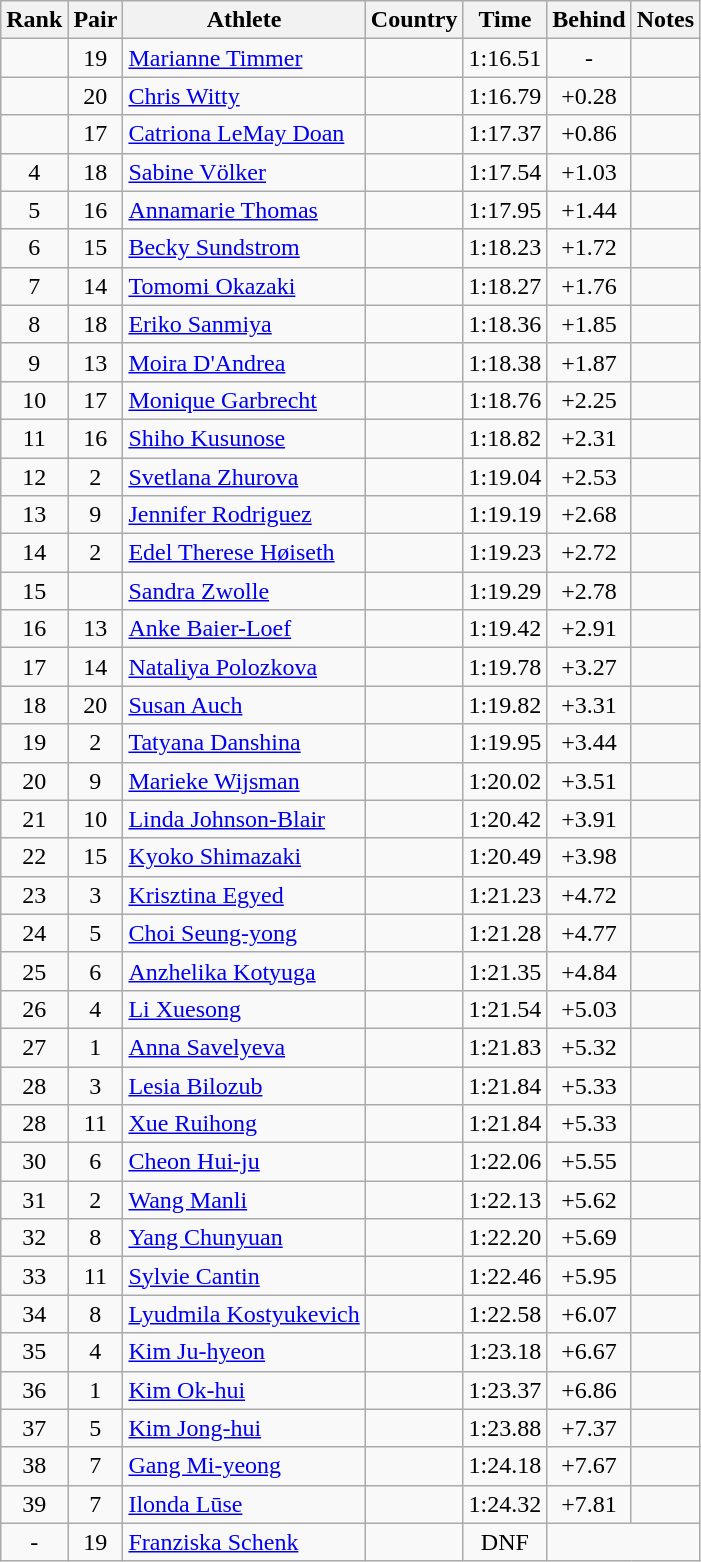<table class="wikitable sortable" style="text-align:center">
<tr>
<th>Rank</th>
<th>Pair</th>
<th>Athlete</th>
<th>Country</th>
<th>Time</th>
<th>Behind</th>
<th>Notes</th>
</tr>
<tr>
<td></td>
<td>19</td>
<td align=left><a href='#'>Marianne Timmer</a></td>
<td align=left></td>
<td>1:16.51</td>
<td>-</td>
<td></td>
</tr>
<tr>
<td></td>
<td>20</td>
<td align=left><a href='#'>Chris Witty</a></td>
<td align=left></td>
<td>1:16.79</td>
<td>+0.28</td>
<td></td>
</tr>
<tr>
<td></td>
<td>17</td>
<td align=left><a href='#'>Catriona LeMay Doan</a></td>
<td align=left></td>
<td>1:17.37</td>
<td>+0.86</td>
<td></td>
</tr>
<tr>
<td>4</td>
<td>18</td>
<td align=left><a href='#'>Sabine Völker</a></td>
<td align=left></td>
<td>1:17.54</td>
<td>+1.03</td>
<td></td>
</tr>
<tr>
<td>5</td>
<td>16</td>
<td align=left><a href='#'>Annamarie Thomas</a></td>
<td align=left></td>
<td>1:17.95</td>
<td>+1.44</td>
<td></td>
</tr>
<tr>
<td>6</td>
<td>15</td>
<td align=left><a href='#'>Becky Sundstrom</a></td>
<td align=left></td>
<td>1:18.23</td>
<td>+1.72</td>
<td></td>
</tr>
<tr>
<td>7</td>
<td>14</td>
<td align=left><a href='#'>Tomomi Okazaki</a></td>
<td align=left></td>
<td>1:18.27</td>
<td>+1.76</td>
<td></td>
</tr>
<tr>
<td>8</td>
<td>18</td>
<td align=left><a href='#'>Eriko Sanmiya</a></td>
<td align=left></td>
<td>1:18.36</td>
<td>+1.85</td>
<td></td>
</tr>
<tr>
<td>9</td>
<td>13</td>
<td align=left><a href='#'>Moira D'Andrea</a></td>
<td align=left></td>
<td>1:18.38</td>
<td>+1.87</td>
<td></td>
</tr>
<tr>
<td>10</td>
<td>17</td>
<td align=left><a href='#'>Monique Garbrecht</a></td>
<td align=left></td>
<td>1:18.76</td>
<td>+2.25</td>
<td></td>
</tr>
<tr>
<td>11</td>
<td>16</td>
<td align=left><a href='#'>Shiho Kusunose</a></td>
<td align=left></td>
<td>1:18.82</td>
<td>+2.31</td>
<td></td>
</tr>
<tr>
<td>12</td>
<td>2</td>
<td align=left><a href='#'>Svetlana Zhurova</a></td>
<td align=left></td>
<td>1:19.04</td>
<td>+2.53</td>
<td></td>
</tr>
<tr>
<td>13</td>
<td>9</td>
<td align=left><a href='#'>Jennifer Rodriguez</a></td>
<td align=left></td>
<td>1:19.19</td>
<td>+2.68</td>
<td></td>
</tr>
<tr>
<td>14</td>
<td>2</td>
<td align=left><a href='#'>Edel Therese Høiseth</a></td>
<td align=left></td>
<td>1:19.23</td>
<td>+2.72</td>
<td></td>
</tr>
<tr>
<td>15</td>
<td></td>
<td align=left><a href='#'>Sandra Zwolle</a></td>
<td align=left></td>
<td>1:19.29</td>
<td>+2.78</td>
<td></td>
</tr>
<tr>
<td>16</td>
<td>13</td>
<td align=left><a href='#'>Anke Baier-Loef</a></td>
<td align=left></td>
<td>1:19.42</td>
<td>+2.91</td>
<td></td>
</tr>
<tr>
<td>17</td>
<td>14</td>
<td align=left><a href='#'>Nataliya Polozkova</a></td>
<td align=left></td>
<td>1:19.78</td>
<td>+3.27</td>
<td></td>
</tr>
<tr>
<td>18</td>
<td>20</td>
<td align=left><a href='#'>Susan Auch</a></td>
<td align=left></td>
<td>1:19.82</td>
<td>+3.31</td>
</tr>
<tr>
<td>19</td>
<td>2</td>
<td align=left><a href='#'>Tatyana Danshina</a></td>
<td align=left></td>
<td>1:19.95</td>
<td>+3.44</td>
<td></td>
</tr>
<tr>
<td>20</td>
<td>9</td>
<td align=left><a href='#'>Marieke Wijsman</a></td>
<td align=left></td>
<td>1:20.02</td>
<td>+3.51</td>
<td></td>
</tr>
<tr>
<td>21</td>
<td>10</td>
<td align=left><a href='#'>Linda Johnson-Blair</a></td>
<td align=left></td>
<td>1:20.42</td>
<td>+3.91</td>
<td></td>
</tr>
<tr>
<td>22</td>
<td>15</td>
<td align=left><a href='#'>Kyoko Shimazaki</a></td>
<td align=left></td>
<td>1:20.49</td>
<td>+3.98</td>
<td></td>
</tr>
<tr>
<td>23</td>
<td>3</td>
<td align=left><a href='#'>Krisztina Egyed</a></td>
<td align=left></td>
<td>1:21.23</td>
<td>+4.72</td>
<td></td>
</tr>
<tr>
<td>24</td>
<td>5</td>
<td align=left><a href='#'>Choi Seung-yong</a></td>
<td align=left></td>
<td>1:21.28</td>
<td>+4.77</td>
<td></td>
</tr>
<tr>
<td>25</td>
<td>6</td>
<td align=left><a href='#'>Anzhelika Kotyuga</a></td>
<td align=left></td>
<td>1:21.35</td>
<td>+4.84</td>
<td></td>
</tr>
<tr>
<td>26</td>
<td>4</td>
<td align=left><a href='#'>Li Xuesong</a></td>
<td align=left></td>
<td>1:21.54</td>
<td>+5.03</td>
<td></td>
</tr>
<tr>
<td>27</td>
<td>1</td>
<td align=left><a href='#'>Anna Savelyeva</a></td>
<td align=left></td>
<td>1:21.83</td>
<td>+5.32</td>
<td></td>
</tr>
<tr>
<td>28</td>
<td>3</td>
<td align=left><a href='#'>Lesia Bilozub</a></td>
<td align=left></td>
<td>1:21.84</td>
<td>+5.33</td>
<td></td>
</tr>
<tr>
<td>28</td>
<td>11</td>
<td align=left><a href='#'>Xue Ruihong</a></td>
<td align=left></td>
<td>1:21.84</td>
<td>+5.33</td>
<td></td>
</tr>
<tr>
<td>30</td>
<td>6</td>
<td align=left><a href='#'>Cheon Hui-ju</a></td>
<td align=left></td>
<td>1:22.06</td>
<td>+5.55</td>
<td></td>
</tr>
<tr>
<td>31</td>
<td>2</td>
<td align=left><a href='#'>Wang Manli</a></td>
<td align=left></td>
<td>1:22.13</td>
<td>+5.62</td>
<td></td>
</tr>
<tr>
<td>32</td>
<td>8</td>
<td align=left><a href='#'>Yang Chunyuan</a></td>
<td align=left></td>
<td>1:22.20</td>
<td>+5.69</td>
<td></td>
</tr>
<tr>
<td>33</td>
<td>11</td>
<td align=left><a href='#'>Sylvie Cantin</a></td>
<td align=left></td>
<td>1:22.46</td>
<td>+5.95</td>
<td></td>
</tr>
<tr>
<td>34</td>
<td>8</td>
<td align=left><a href='#'>Lyudmila Kostyukevich</a></td>
<td align=left></td>
<td>1:22.58</td>
<td>+6.07</td>
<td></td>
</tr>
<tr>
<td>35</td>
<td>4</td>
<td align=left><a href='#'>Kim Ju-hyeon</a></td>
<td align=left></td>
<td>1:23.18</td>
<td>+6.67</td>
<td></td>
</tr>
<tr>
<td>36</td>
<td>1</td>
<td align=left><a href='#'>Kim Ok-hui</a></td>
<td align=left></td>
<td>1:23.37</td>
<td>+6.86</td>
<td></td>
</tr>
<tr>
<td>37</td>
<td>5</td>
<td align=left><a href='#'>Kim Jong-hui</a></td>
<td align=left></td>
<td>1:23.88</td>
<td>+7.37</td>
<td></td>
</tr>
<tr>
<td>38</td>
<td>7</td>
<td align=left><a href='#'>Gang Mi-yeong</a></td>
<td align=left></td>
<td>1:24.18</td>
<td>+7.67</td>
<td></td>
</tr>
<tr>
<td>39</td>
<td>7</td>
<td align=left><a href='#'>Ilonda Lūse</a></td>
<td align=left></td>
<td>1:24.32</td>
<td>+7.81</td>
<td></td>
</tr>
<tr>
<td>-</td>
<td>19</td>
<td align=left><a href='#'>Franziska Schenk</a></td>
<td align=left></td>
<td>DNF</td>
</tr>
</table>
